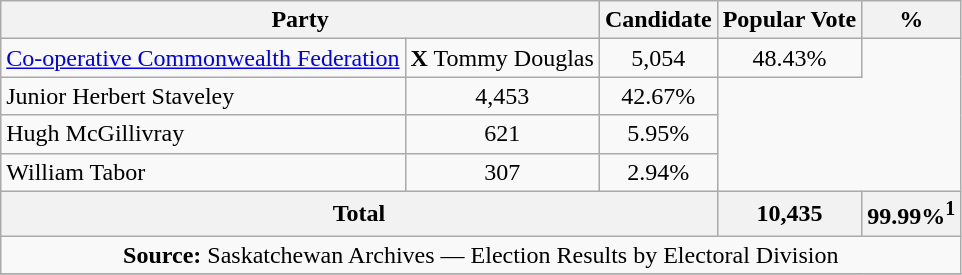<table class="wikitable">
<tr>
<th colspan="2">Party</th>
<th>Candidate</th>
<th>Popular Vote</th>
<th>%</th>
</tr>
<tr>
<td><a href='#'>Co-operative Commonwealth Federation</a></td>
<td> <strong>X</strong> Tommy Douglas</td>
<td align=center>5,054</td>
<td align=center>48.43%</td>
</tr>
<tr>
<td>Junior Herbert Staveley</td>
<td align=center>4,453</td>
<td align=center>42.67%</td>
</tr>
<tr>
<td>Hugh McGillivray</td>
<td align=center>621</td>
<td align=center>5.95%</td>
</tr>
<tr>
<td>William Tabor</td>
<td align=center>307</td>
<td align=center>2.94%</td>
</tr>
<tr>
<th colspan=3>Total</th>
<th>10,435</th>
<th>99.99%<sup>1</sup></th>
</tr>
<tr>
<td align="center" colspan=5><strong>Source:</strong> Saskatchewan Archives — Election Results by Electoral Division</td>
</tr>
<tr>
</tr>
</table>
